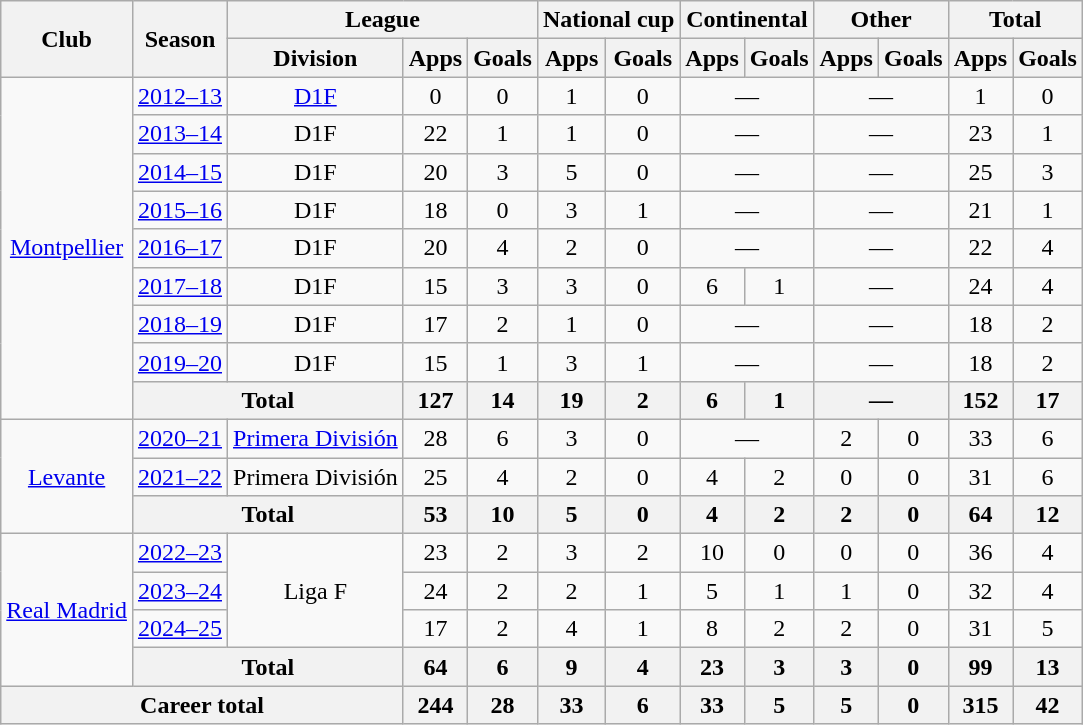<table class="wikitable" style="text-align:center">
<tr>
<th rowspan="2">Club</th>
<th rowspan="2">Season</th>
<th colspan="3">League</th>
<th colspan="2">National cup</th>
<th colspan="2">Continental</th>
<th colspan="2">Other</th>
<th colspan="2">Total</th>
</tr>
<tr>
<th>Division</th>
<th>Apps</th>
<th>Goals</th>
<th>Apps</th>
<th>Goals</th>
<th>Apps</th>
<th>Goals</th>
<th>Apps</th>
<th>Goals</th>
<th>Apps</th>
<th>Goals</th>
</tr>
<tr>
<td rowspan="9"><a href='#'>Montpellier</a></td>
<td><a href='#'>2012–13</a></td>
<td><a href='#'>D1F</a></td>
<td>0</td>
<td>0</td>
<td>1</td>
<td>0</td>
<td colspan="2">—</td>
<td colspan="2">—</td>
<td>1</td>
<td>0</td>
</tr>
<tr>
<td><a href='#'>2013–14</a></td>
<td>D1F</td>
<td>22</td>
<td>1</td>
<td>1</td>
<td>0</td>
<td colspan="2">—</td>
<td colspan="2">—</td>
<td>23</td>
<td>1</td>
</tr>
<tr>
<td><a href='#'>2014–15</a></td>
<td>D1F</td>
<td>20</td>
<td>3</td>
<td>5</td>
<td>0</td>
<td colspan="2">—</td>
<td colspan="2">—</td>
<td>25</td>
<td>3</td>
</tr>
<tr>
<td><a href='#'>2015–16</a></td>
<td>D1F</td>
<td>18</td>
<td>0</td>
<td>3</td>
<td>1</td>
<td colspan="2">—</td>
<td colspan="2">—</td>
<td>21</td>
<td>1</td>
</tr>
<tr>
<td><a href='#'>2016–17</a></td>
<td>D1F</td>
<td>20</td>
<td>4</td>
<td>2</td>
<td>0</td>
<td colspan="2">—</td>
<td colspan="2">—</td>
<td>22</td>
<td>4</td>
</tr>
<tr>
<td><a href='#'>2017–18</a></td>
<td>D1F</td>
<td>15</td>
<td>3</td>
<td>3</td>
<td>0</td>
<td>6</td>
<td>1</td>
<td colspan="2">—</td>
<td>24</td>
<td>4</td>
</tr>
<tr>
<td><a href='#'>2018–19</a></td>
<td>D1F</td>
<td>17</td>
<td>2</td>
<td>1</td>
<td>0</td>
<td colspan="2">—</td>
<td colspan="2">—</td>
<td>18</td>
<td>2</td>
</tr>
<tr>
<td><a href='#'>2019–20</a></td>
<td>D1F</td>
<td>15</td>
<td>1</td>
<td>3</td>
<td>1</td>
<td colspan="2">—</td>
<td colspan="2">—</td>
<td>18</td>
<td>2</td>
</tr>
<tr>
<th colspan="2">Total</th>
<th>127</th>
<th>14</th>
<th>19</th>
<th>2</th>
<th>6</th>
<th>1</th>
<th colspan="2">—</th>
<th>152</th>
<th>17</th>
</tr>
<tr>
<td rowspan="3"><a href='#'>Levante</a></td>
<td><a href='#'>2020–21</a></td>
<td><a href='#'>Primera División</a></td>
<td>28</td>
<td>6</td>
<td>3</td>
<td>0</td>
<td colspan="2">—</td>
<td>2</td>
<td>0</td>
<td>33</td>
<td>6</td>
</tr>
<tr>
<td><a href='#'>2021–22</a></td>
<td>Primera División</td>
<td>25</td>
<td>4</td>
<td>2</td>
<td>0</td>
<td>4</td>
<td>2</td>
<td>0</td>
<td>0</td>
<td>31</td>
<td>6</td>
</tr>
<tr>
<th colspan="2">Total</th>
<th>53</th>
<th>10</th>
<th>5</th>
<th>0</th>
<th>4</th>
<th>2</th>
<th>2</th>
<th>0</th>
<th>64</th>
<th>12</th>
</tr>
<tr>
<td rowspan="4"><a href='#'>Real Madrid</a></td>
<td><a href='#'>2022–23</a></td>
<td rowspan="3">Liga F</td>
<td>23</td>
<td>2</td>
<td>3</td>
<td>2</td>
<td>10</td>
<td>0</td>
<td>0</td>
<td>0</td>
<td>36</td>
<td>4</td>
</tr>
<tr>
<td><a href='#'>2023–24</a></td>
<td>24</td>
<td>2</td>
<td>2</td>
<td>1</td>
<td>5</td>
<td>1</td>
<td>1</td>
<td>0</td>
<td>32</td>
<td>4</td>
</tr>
<tr>
<td><a href='#'>2024–25</a></td>
<td>17</td>
<td>2</td>
<td>4</td>
<td>1</td>
<td>8</td>
<td>2</td>
<td>2</td>
<td>0</td>
<td>31</td>
<td>5</td>
</tr>
<tr>
<th colspan="2">Total</th>
<th>64</th>
<th>6</th>
<th>9</th>
<th>4</th>
<th>23</th>
<th>3</th>
<th>3</th>
<th>0</th>
<th>99</th>
<th>13</th>
</tr>
<tr>
<th colspan="3">Career total</th>
<th>244</th>
<th>28</th>
<th>33</th>
<th>6</th>
<th>33</th>
<th>5</th>
<th>5</th>
<th>0</th>
<th>315</th>
<th>42</th>
</tr>
</table>
